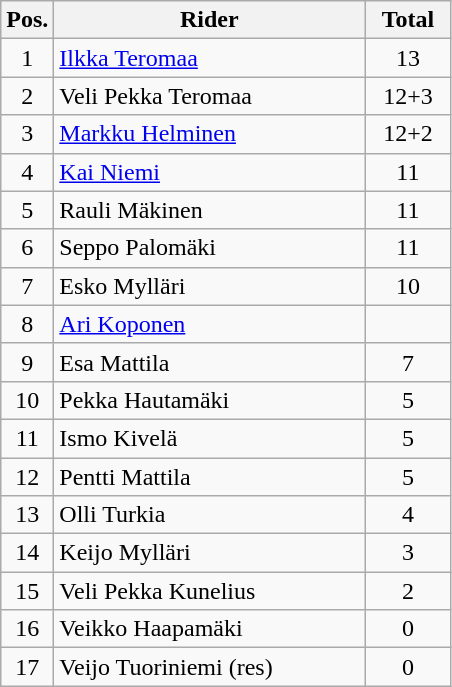<table class=wikitable>
<tr>
<th width=25px>Pos.</th>
<th width=200px>Rider</th>
<th width=50px>Total</th>
</tr>
<tr align=center >
<td>1</td>
<td align=left><a href='#'>Ilkka Teromaa</a></td>
<td>13</td>
</tr>
<tr align=center>
<td>2</td>
<td align=left>Veli Pekka Teromaa</td>
<td>12+3</td>
</tr>
<tr align=center >
<td>3</td>
<td align=left><a href='#'>Markku Helminen</a></td>
<td>12+2</td>
</tr>
<tr align=center >
<td>4</td>
<td align=left><a href='#'>Kai Niemi</a></td>
<td>11</td>
</tr>
<tr align=center>
<td>5</td>
<td align=left>Rauli Mäkinen</td>
<td>11</td>
</tr>
<tr align=center>
<td>6</td>
<td align=left>Seppo Palomäki</td>
<td>11</td>
</tr>
<tr align=center>
<td>7</td>
<td align=left>Esko Mylläri</td>
<td>10</td>
</tr>
<tr align=center >
<td>8</td>
<td align=left><a href='#'>Ari Koponen</a></td>
<td></td>
</tr>
<tr align=center>
<td>9</td>
<td align=left>Esa Mattila</td>
<td>7</td>
</tr>
<tr align=center>
<td>10</td>
<td align=left>Pekka Hautamäki</td>
<td>5</td>
</tr>
<tr align=center>
<td>11</td>
<td align=left>Ismo Kivelä</td>
<td>5</td>
</tr>
<tr align=center>
<td>12</td>
<td align=left>Pentti Mattila</td>
<td>5</td>
</tr>
<tr align=center>
<td>13</td>
<td align=left>Olli Turkia</td>
<td>4</td>
</tr>
<tr align=center>
<td>14</td>
<td align=left>Keijo Mylläri</td>
<td>3</td>
</tr>
<tr align=center>
<td>15</td>
<td align=left>Veli Pekka Kunelius</td>
<td>2</td>
</tr>
<tr align=center>
<td>16</td>
<td align=left>Veikko Haapamäki</td>
<td>0</td>
</tr>
<tr align=center>
<td>17</td>
<td align=left>Veijo Tuoriniemi (res)</td>
<td>0</td>
</tr>
</table>
